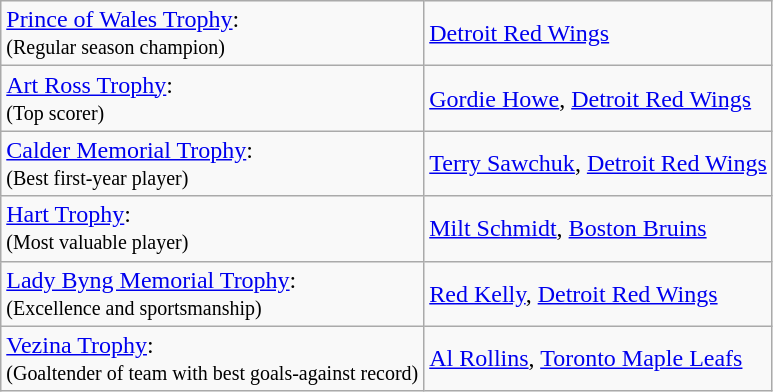<table class="wikitable">
<tr>
<td><a href='#'>Prince of Wales Trophy</a>:<br><small>(Regular season champion)</small></td>
<td><a href='#'>Detroit Red Wings</a></td>
</tr>
<tr>
<td><a href='#'>Art Ross Trophy</a>:<br><small>(Top scorer)</small></td>
<td><a href='#'>Gordie Howe</a>, <a href='#'>Detroit Red Wings</a></td>
</tr>
<tr>
<td><a href='#'>Calder Memorial Trophy</a>:<br><small>(Best first-year player)</small></td>
<td><a href='#'>Terry Sawchuk</a>, <a href='#'>Detroit Red Wings</a></td>
</tr>
<tr>
<td><a href='#'>Hart Trophy</a>:<br><small>(Most valuable player)</small></td>
<td><a href='#'>Milt Schmidt</a>, <a href='#'>Boston Bruins</a></td>
</tr>
<tr>
<td><a href='#'>Lady Byng Memorial Trophy</a>:<br><small>(Excellence and sportsmanship)</small></td>
<td><a href='#'>Red Kelly</a>, <a href='#'>Detroit Red Wings</a></td>
</tr>
<tr>
<td><a href='#'>Vezina Trophy</a>:<br><small>(Goaltender of team with best goals-against record)</small></td>
<td><a href='#'>Al Rollins</a>, <a href='#'>Toronto Maple Leafs</a></td>
</tr>
</table>
